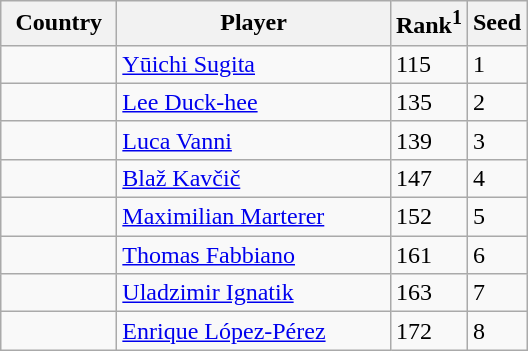<table class="sortable wikitable">
<tr>
<th style="width:70px;">Country</th>
<th style="width:175px;">Player</th>
<th>Rank<sup>1</sup></th>
<th>Seed</th>
</tr>
<tr>
<td></td>
<td><a href='#'>Yūichi Sugita</a></td>
<td>115</td>
<td>1</td>
</tr>
<tr>
<td></td>
<td><a href='#'>Lee Duck-hee</a></td>
<td>135</td>
<td>2</td>
</tr>
<tr>
<td></td>
<td><a href='#'>Luca Vanni</a></td>
<td>139</td>
<td>3</td>
</tr>
<tr>
<td></td>
<td><a href='#'>Blaž Kavčič</a></td>
<td>147</td>
<td>4</td>
</tr>
<tr>
<td></td>
<td><a href='#'>Maximilian Marterer</a></td>
<td>152</td>
<td>5</td>
</tr>
<tr>
<td></td>
<td><a href='#'>Thomas Fabbiano</a></td>
<td>161</td>
<td>6</td>
</tr>
<tr>
<td></td>
<td><a href='#'>Uladzimir Ignatik</a></td>
<td>163</td>
<td>7</td>
</tr>
<tr>
<td></td>
<td><a href='#'>Enrique López-Pérez</a></td>
<td>172</td>
<td>8</td>
</tr>
</table>
